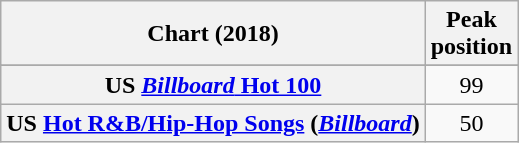<table class="wikitable sortable plainrowheaders" style="text-align:center">
<tr>
<th scope="col">Chart (2018)</th>
<th scope="col">Peak<br>position</th>
</tr>
<tr>
</tr>
<tr>
</tr>
<tr>
<th scope="row">US <a href='#'><em>Billboard</em> Hot 100</a></th>
<td>99</td>
</tr>
<tr>
<th scope="row">US <a href='#'>Hot R&B/Hip-Hop Songs</a> (<em><a href='#'>Billboard</a></em>)</th>
<td>50</td>
</tr>
</table>
